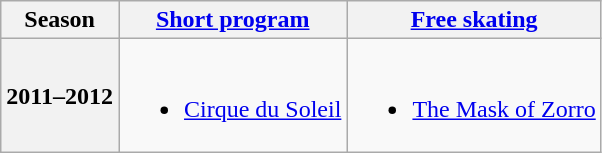<table class=wikitable style=text-align:center>
<tr>
<th>Season</th>
<th><a href='#'>Short program</a></th>
<th><a href='#'>Free skating</a></th>
</tr>
<tr>
<th>2011–2012 <br> </th>
<td><br><ul><li><a href='#'>Cirque du Soleil</a></li></ul></td>
<td><br><ul><li><a href='#'>The Mask of Zorro</a> <br></li></ul></td>
</tr>
</table>
